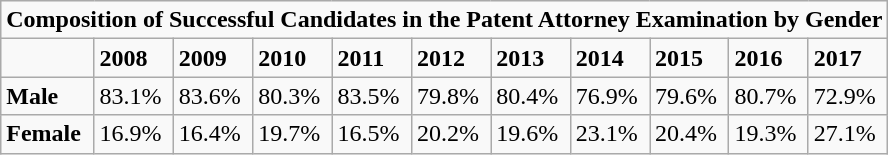<table class="wikitable">
<tr>
<td colspan="11"><strong>Composition of Successful  Candidates in the Patent Attorney Examination by Gender</strong></td>
</tr>
<tr>
<td></td>
<td><strong>2008</strong></td>
<td><strong>2009</strong></td>
<td><strong>2010</strong></td>
<td><strong>2011</strong></td>
<td><strong>2012</strong></td>
<td><strong>2013</strong></td>
<td><strong>2014</strong></td>
<td><strong>2015</strong></td>
<td><strong>2016</strong></td>
<td><strong>2017</strong></td>
</tr>
<tr>
<td><strong>Male</strong></td>
<td>83.1%</td>
<td>83.6%</td>
<td>80.3%</td>
<td>83.5%</td>
<td>79.8%</td>
<td>80.4%</td>
<td>76.9%</td>
<td>79.6%</td>
<td>80.7%</td>
<td>72.9%</td>
</tr>
<tr>
<td><strong>Female</strong></td>
<td>16.9%</td>
<td>16.4%</td>
<td>19.7%</td>
<td>16.5%</td>
<td>20.2%</td>
<td>19.6%</td>
<td>23.1%</td>
<td>20.4%</td>
<td>19.3%</td>
<td>27.1%</td>
</tr>
</table>
